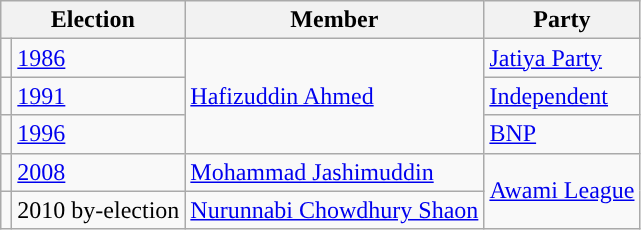<table class="wikitable">
<tr>
<th colspan="2">Election</th>
<th>Member</th>
<th>Party</th>
</tr>
<tr>
<td style="background-color:"></td>
<td><a href='#'>1986</a></td>
<td rowspan="3"><a href='#'>Hafizuddin Ahmed</a></td>
<td><a href='#'>Jatiya Party</a></td>
</tr>
<tr>
<td style="background-color:"></td>
<td><a href='#'>1991</a></td>
<td><a href='#'>Independent</a></td>
</tr>
<tr>
<td style="background-color:"></td>
<td><a href='#'>1996</a></td>
<td><a href='#'>BNP</a></td>
</tr>
<tr>
<td style="background-color:"></td>
<td><a href='#'>2008</a></td>
<td><a href='#'>Mohammad Jashimuddin</a></td>
<td rowspan="2"><a href='#'>Awami League</a></td>
</tr>
<tr>
<td rowspan="4" style="background-color:"></td>
<td 2010 By Election>2010 by-election</td>
<td><a href='#'>Nurunnabi Chowdhury Shaon</a></td>
</tr>
</table>
